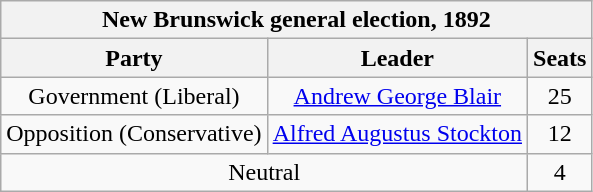<table class="wikitable" style="text-align:center">
<tr>
<th colspan=3>New Brunswick general election, 1892</th>
</tr>
<tr>
<th>Party</th>
<th>Leader</th>
<th>Seats</th>
</tr>
<tr>
<td>Government (Liberal)</td>
<td><a href='#'>Andrew George Blair</a></td>
<td>25</td>
</tr>
<tr>
<td>Opposition (Conservative)</td>
<td><a href='#'>Alfred Augustus Stockton</a></td>
<td>12</td>
</tr>
<tr>
<td colspan=2>Neutral</td>
<td>4</td>
</tr>
</table>
